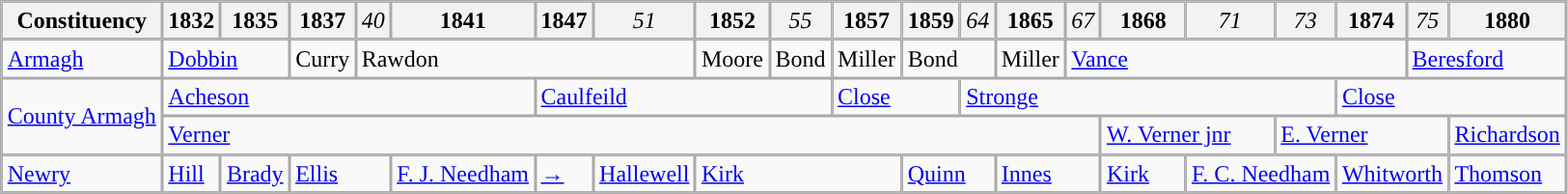<table class="wikitable" style="border-collapse: separate; border-spacing: 0;">
<tr>
<th>Constituency</th>
<th>1832</th>
<th>1835</th>
<th>1837</th>
<th style="font-weight: normal;"><em>40</em></th>
<th>1841</th>
<th>1847</th>
<th style="font-weight: normal;"><em>51</em></th>
<th>1852</th>
<th style="font-weight: normal;"><em>55</em></th>
<th>1857</th>
<th>1859</th>
<th style="font-weight: normal;"><em>64</em></th>
<th>1865</th>
<th style="font-weight: normal;"><em>67</em></th>
<th>1868</th>
<th style="font-weight: normal;"><em>71</em></th>
<th style="font-weight: normal;"><em>73</em></th>
<th>1874</th>
<th style="font-weight: normal;"><em>75</em></th>
<th>1880</th>
</tr>
<tr>
<td><a href='#'>Armagh</a></td>
<td colspan="2"><a href='#'>Dobbin</a></td>
<td>Curry</td>
<td colspan="4">Rawdon</td>
<td>Moore</td>
<td>Bond</td>
<td>Miller</td>
<td colspan="2">Bond</td>
<td>Miller</td>
<td colspan="5"><a href='#'>Vance</a></td>
<td colspan="2"><a href='#'>Beresford</a></td>
</tr>
<tr>
<td rowspan="2"><a href='#'>County Armagh</a></td>
<td colspan="5"><a href='#'>Acheson</a></td>
<td colspan="4"><a href='#'>Caulfeild</a></td>
<td colspan="2"><a href='#'>Close</a></td>
<td colspan="6"><a href='#'>Stronge</a></td>
<td colspan="3"><a href='#'>Close</a></td>
</tr>
<tr>
<td colspan="14"><a href='#'>Verner</a></td>
<td colspan="2"><a href='#'>W. Verner jnr</a></td>
<td colspan="3"><a href='#'>E. Verner</a></td>
<td><a href='#'>Richardson</a></td>
</tr>
<tr>
<td><a href='#'>Newry</a></td>
<td><a href='#'>Hill</a></td>
<td><a href='#'>Brady</a></td>
<td colspan="2"><a href='#'>Ellis</a></td>
<td><a href='#'>F. J. Needham</a></td>
<td><a href='#'>→</a></td>
<td><a href='#'>Hallewell</a></td>
<td colspan="3"><a href='#'>Kirk</a></td>
<td colspan="2"><a href='#'>Quinn</a></td>
<td colspan="2"><a href='#'>Innes</a></td>
<td><a href='#'>Kirk</a></td>
<td colspan="2"><a href='#'>F. C. Needham</a></td>
<td colspan="2"><a href='#'>Whitworth</a></td>
<td><a href='#'>Thomson</a></td>
</tr>
</table>
